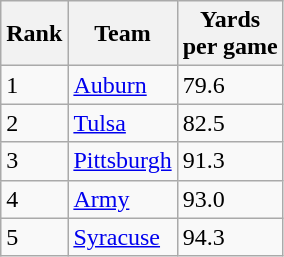<table class="wikitable sortable">
<tr>
<th>Rank</th>
<th>Team</th>
<th>Yards<br>per game</th>
</tr>
<tr>
<td>1</td>
<td><a href='#'>Auburn</a></td>
<td>79.6</td>
</tr>
<tr>
<td>2</td>
<td><a href='#'>Tulsa</a></td>
<td>82.5</td>
</tr>
<tr>
<td>3</td>
<td><a href='#'>Pittsburgh</a></td>
<td>91.3</td>
</tr>
<tr>
<td>4</td>
<td><a href='#'>Army</a></td>
<td>93.0</td>
</tr>
<tr>
<td>5</td>
<td><a href='#'>Syracuse</a></td>
<td>94.3</td>
</tr>
</table>
